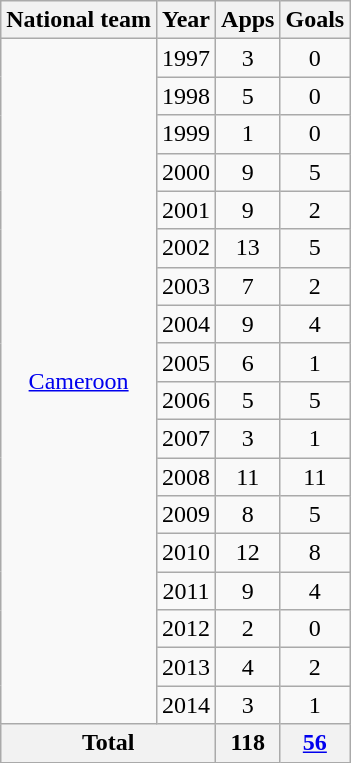<table class="wikitable" style="text-align:center">
<tr>
<th>National team</th>
<th>Year</th>
<th>Apps</th>
<th>Goals</th>
</tr>
<tr>
<td rowspan="18"><a href='#'>Cameroon</a></td>
<td>1997</td>
<td>3</td>
<td>0</td>
</tr>
<tr>
<td>1998</td>
<td>5</td>
<td>0</td>
</tr>
<tr>
<td>1999</td>
<td>1</td>
<td>0</td>
</tr>
<tr>
<td>2000</td>
<td>9</td>
<td>5</td>
</tr>
<tr>
<td>2001</td>
<td>9</td>
<td>2</td>
</tr>
<tr>
<td>2002</td>
<td>13</td>
<td>5</td>
</tr>
<tr>
<td>2003</td>
<td>7</td>
<td>2</td>
</tr>
<tr>
<td>2004</td>
<td>9</td>
<td>4</td>
</tr>
<tr>
<td>2005</td>
<td>6</td>
<td>1</td>
</tr>
<tr>
<td>2006</td>
<td>5</td>
<td>5</td>
</tr>
<tr>
<td>2007</td>
<td>3</td>
<td>1</td>
</tr>
<tr>
<td>2008</td>
<td>11</td>
<td>11</td>
</tr>
<tr>
<td>2009</td>
<td>8</td>
<td>5</td>
</tr>
<tr>
<td>2010</td>
<td>12</td>
<td>8</td>
</tr>
<tr>
<td>2011</td>
<td>9</td>
<td>4</td>
</tr>
<tr>
<td>2012</td>
<td>2</td>
<td>0</td>
</tr>
<tr>
<td>2013</td>
<td>4</td>
<td>2</td>
</tr>
<tr>
<td>2014</td>
<td>3</td>
<td>1</td>
</tr>
<tr>
<th colspan="2">Total</th>
<th>118</th>
<th><a href='#'>56</a></th>
</tr>
</table>
